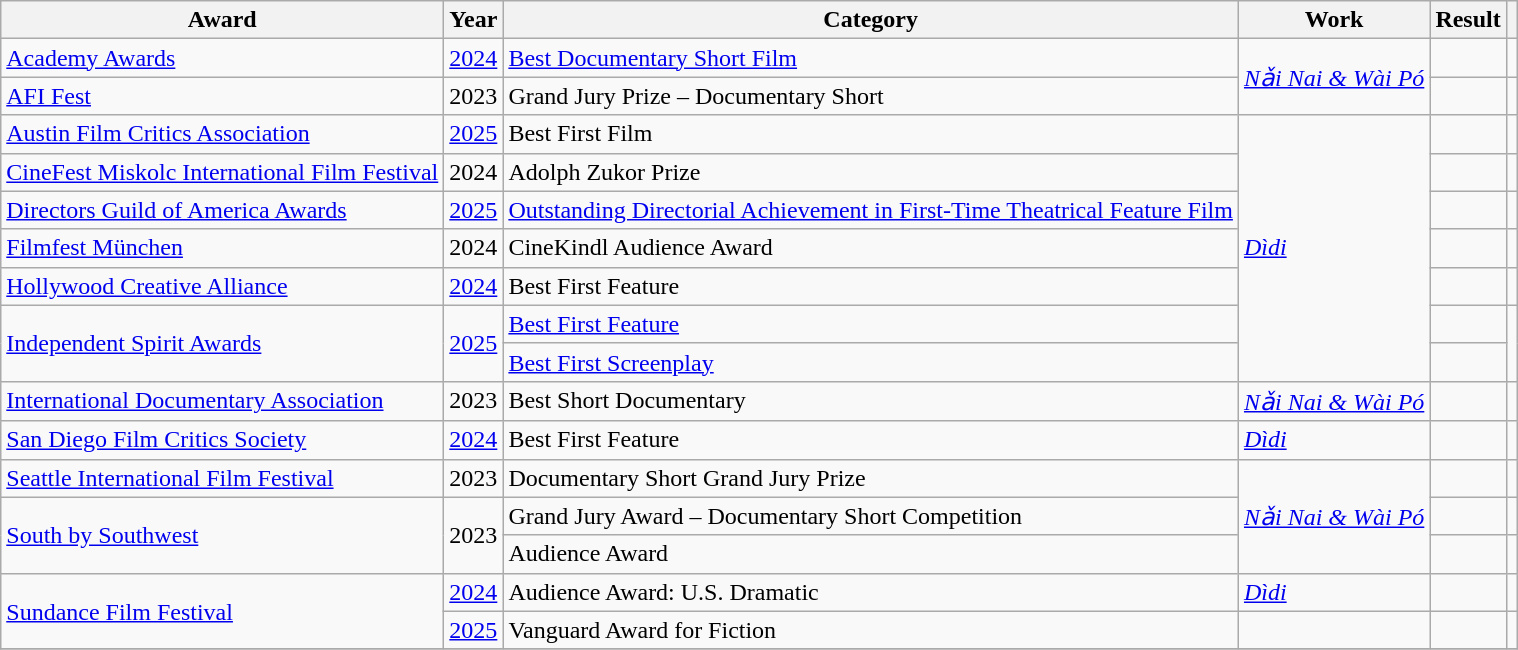<table class="wikitable sortable">
<tr>
<th>Award</th>
<th>Year</th>
<th>Category</th>
<th>Work</th>
<th>Result</th>
<th class="unsortable"></th>
</tr>
<tr>
<td><a href='#'>Academy Awards</a></td>
<td><a href='#'>2024</a></td>
<td><a href='#'>Best Documentary Short Film</a></td>
<td rowspan="2"><em><a href='#'>Nǎi Nai & Wài Pó</a></em></td>
<td></td>
<td></td>
</tr>
<tr>
<td><a href='#'>AFI Fest</a></td>
<td>2023</td>
<td>Grand Jury Prize – Documentary Short</td>
<td></td>
<td></td>
</tr>
<tr>
<td><a href='#'>Austin Film Critics Association</a></td>
<td><a href='#'>2025</a></td>
<td>Best First Film</td>
<td rowspan="7"><em><a href='#'>Dìdi</a></em></td>
<td></td>
<td></td>
</tr>
<tr>
<td><a href='#'>CineFest Miskolc International Film Festival</a></td>
<td>2024</td>
<td>Adolph Zukor Prize</td>
<td></td>
<td></td>
</tr>
<tr>
<td><a href='#'>Directors Guild of America Awards</a></td>
<td><a href='#'>2025</a></td>
<td><a href='#'>Outstanding Directorial Achievement in First-Time Theatrical Feature Film</a></td>
<td></td>
<td></td>
</tr>
<tr>
<td><a href='#'>Filmfest München</a></td>
<td>2024</td>
<td>CineKindl Audience Award</td>
<td></td>
<td></td>
</tr>
<tr>
<td><a href='#'>Hollywood Creative Alliance</a></td>
<td><a href='#'>2024</a></td>
<td>Best First Feature</td>
<td></td>
<td></td>
</tr>
<tr>
<td rowspan="2"><a href='#'>Independent Spirit Awards</a></td>
<td rowspan="2"><a href='#'>2025</a></td>
<td><a href='#'>Best First Feature</a></td>
<td></td>
<td rowspan="2"></td>
</tr>
<tr>
<td><a href='#'>Best First Screenplay</a></td>
<td></td>
</tr>
<tr>
<td><a href='#'>International Documentary Association</a></td>
<td>2023</td>
<td>Best Short Documentary</td>
<td><em><a href='#'>Nǎi Nai & Wài Pó</a></em></td>
<td></td>
<td></td>
</tr>
<tr>
<td><a href='#'>San Diego Film Critics Society</a></td>
<td><a href='#'>2024</a></td>
<td>Best First Feature</td>
<td><em><a href='#'>Dìdi</a></em></td>
<td></td>
<td></td>
</tr>
<tr>
<td><a href='#'>Seattle International Film Festival</a></td>
<td>2023</td>
<td>Documentary Short Grand Jury Prize</td>
<td rowspan="3"><em><a href='#'>Nǎi Nai & Wài Pó</a></em></td>
<td></td>
<td></td>
</tr>
<tr>
<td rowspan="2"><a href='#'>South by Southwest</a></td>
<td rowspan="2">2023</td>
<td>Grand Jury Award – Documentary Short Competition</td>
<td></td>
<td></td>
</tr>
<tr>
<td>Audience Award</td>
<td></td>
<td></td>
</tr>
<tr>
<td rowspan="2"><a href='#'>Sundance Film Festival</a></td>
<td><a href='#'>2024</a></td>
<td>Audience Award: U.S. Dramatic</td>
<td><em><a href='#'>Dìdi</a></em></td>
<td></td>
<td></td>
</tr>
<tr>
<td><a href='#'>2025</a></td>
<td>Vanguard Award for Fiction</td>
<td></td>
<td></td>
<td></td>
</tr>
<tr>
</tr>
</table>
